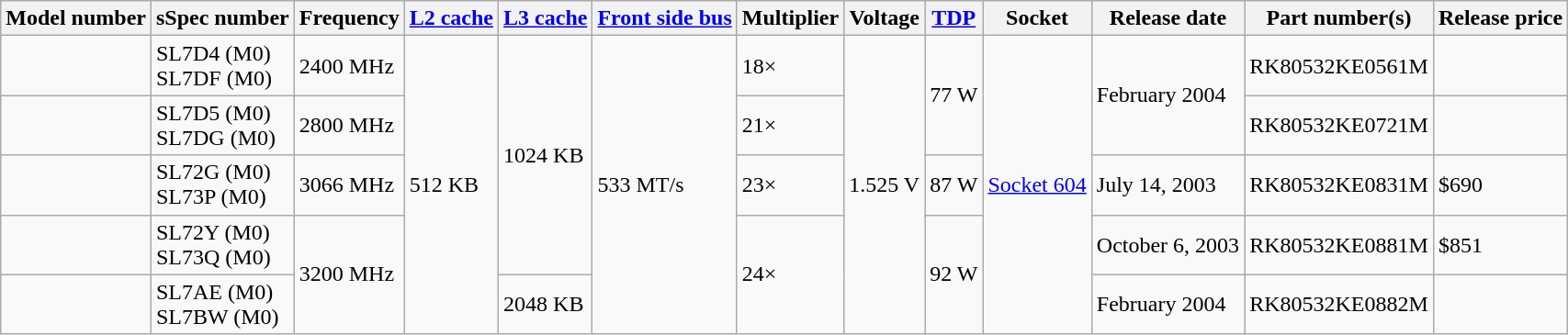<table class="wikitable sortable">
<tr>
<th>Model number</th>
<th>sSpec number</th>
<th>Frequency</th>
<th><a href='#'>L2 cache</a></th>
<th><a href='#'>L3 cache</a></th>
<th><a href='#'>Front side bus</a></th>
<th>Multiplier</th>
<th>Voltage</th>
<th><a href='#'>TDP</a></th>
<th>Socket</th>
<th>Release date</th>
<th>Part number(s)</th>
<th>Release price</th>
</tr>
<tr>
<td></td>
<td>SL7D4 (M0)<br>SL7DF (M0)</td>
<td>2400 MHz</td>
<td rowspan="5">512 KB</td>
<td rowspan="4">1024 KB</td>
<td rowspan="5">533 MT/s</td>
<td>18×</td>
<td rowspan="5">1.525 V</td>
<td rowspan="2">77 W</td>
<td rowspan="5"><a href='#'>Socket 604</a></td>
<td rowspan="2">February 2004</td>
<td>RK80532KE0561M</td>
<td></td>
</tr>
<tr>
<td></td>
<td>SL7D5 (M0)<br>SL7DG (M0)</td>
<td>2800 MHz</td>
<td>21×</td>
<td>RK80532KE0721M</td>
<td></td>
</tr>
<tr>
<td></td>
<td>SL72G (M0)<br>SL73P (M0)</td>
<td>3066 MHz</td>
<td>23×</td>
<td>87 W</td>
<td>July 14, 2003</td>
<td>RK80532KE0831M</td>
<td>$690</td>
</tr>
<tr>
<td></td>
<td>SL72Y (M0)<br>SL73Q (M0)</td>
<td rowspan="2">3200 MHz</td>
<td rowspan="2">24×</td>
<td rowspan="2">92 W</td>
<td>October 6, 2003</td>
<td>RK80532KE0881M</td>
<td>$851</td>
</tr>
<tr>
<td></td>
<td>SL7AE (M0)<br> SL7BW (M0)</td>
<td>2048 KB</td>
<td>February 2004</td>
<td>RK80532KE0882M</td>
<td></td>
</tr>
</table>
